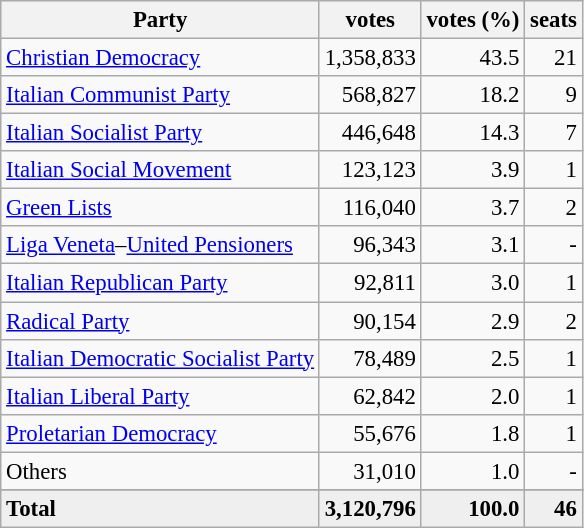<table class="wikitable" style="font-size:95%">
<tr bgcolor="EFEFEF">
<th>Party</th>
<th>votes</th>
<th>votes (%)</th>
<th>seats</th>
</tr>
<tr>
<td><a href='#'>Christian Democracy</a></td>
<td align=right>1,358,833</td>
<td align=right>43.5</td>
<td align=right>21</td>
</tr>
<tr>
<td><a href='#'>Italian Communist Party</a></td>
<td align=right>568,827</td>
<td align=right>18.2</td>
<td align=right>9</td>
</tr>
<tr>
<td><a href='#'>Italian Socialist Party</a></td>
<td align=right>446,648</td>
<td align=right>14.3</td>
<td align=right>7</td>
</tr>
<tr>
<td><a href='#'>Italian Social Movement</a></td>
<td align=right>123,123</td>
<td align=right>3.9</td>
<td align=right>1</td>
</tr>
<tr>
<td><a href='#'>Green Lists</a></td>
<td align=right>116,040</td>
<td align=right>3.7</td>
<td align=right>2</td>
</tr>
<tr>
<td><a href='#'>Liga Veneta</a>–<a href='#'>United Pensioners</a></td>
<td align=right>96,343</td>
<td align=right>3.1</td>
<td align=right>-</td>
</tr>
<tr>
<td><a href='#'>Italian Republican Party</a></td>
<td align=right>92,811</td>
<td align=right>3.0</td>
<td align=right>1</td>
</tr>
<tr>
<td><a href='#'>Radical Party</a></td>
<td align=right>90,154</td>
<td align=right>2.9</td>
<td align=right>2</td>
</tr>
<tr>
<td><a href='#'>Italian Democratic Socialist Party</a></td>
<td align=right>78,489</td>
<td align=right>2.5</td>
<td align=right>1</td>
</tr>
<tr>
<td><a href='#'>Italian Liberal Party</a></td>
<td align=right>62,842</td>
<td align=right>2.0</td>
<td align=right>1</td>
</tr>
<tr>
<td><a href='#'>Proletarian Democracy</a></td>
<td align=right>55,676</td>
<td align=right>1.8</td>
<td align=right>1</td>
</tr>
<tr>
<td>Others</td>
<td align=right>31,010</td>
<td align=right>1.0</td>
<td align=right>-</td>
</tr>
<tr>
</tr>
<tr bgcolor="EFEFEF">
<td><strong>Total</strong></td>
<td align=right><strong>3,120,796</strong></td>
<td align=right><strong>100.0</strong></td>
<td align=right><strong>46</strong></td>
</tr>
</table>
